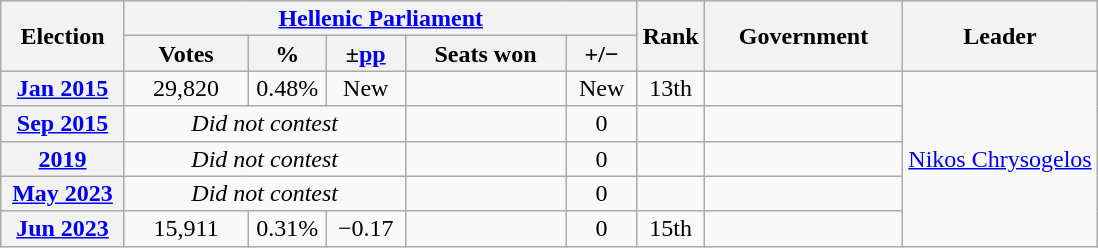<table class="wikitable" style="text-align:center; line-height:16px;">
<tr>
<th rowspan="2" style="width:75px;">Election</th>
<th colspan="5"><a href='#'>Hellenic Parliament</a></th>
<th rowspan="2" style="width:30px;">Rank</th>
<th rowspan="2" style="width:125px;">Government</th>
<th rowspan="2">Leader</th>
</tr>
<tr>
<th style="width:75px;">Votes</th>
<th style="width:45px;">%</th>
<th style="width:45px;">±<a href='#'>pp</a></th>
<th style="width:100px;">Seats won</th>
<th style="width:40px;">+/−</th>
</tr>
<tr>
<th><a href='#'>Jan 2015</a></th>
<td>29,820</td>
<td>0.48%</td>
<td>New</td>
<td></td>
<td>New</td>
<td>13th</td>
<td></td>
<td rowspan="5"><a href='#'>Nikos Chrysogelos</a></td>
</tr>
<tr>
<th><a href='#'>Sep 2015</a></th>
<td colspan=3><em>Did not contest</em></td>
<td></td>
<td> 0</td>
<td></td>
<td></td>
</tr>
<tr>
<th><a href='#'>2019</a></th>
<td colspan=3><em>Did not contest</em></td>
<td></td>
<td> 0</td>
<td></td>
<td></td>
</tr>
<tr>
<th><a href='#'>May 2023</a></th>
<td colspan=3><em>Did not contest</em></td>
<td></td>
<td> 0</td>
<td></td>
<td></td>
</tr>
<tr>
<th><a href='#'>Jun 2023</a></th>
<td>15,911</td>
<td>0.31%</td>
<td>−0.17</td>
<td></td>
<td> 0</td>
<td>15th</td>
<td></td>
</tr>
</table>
